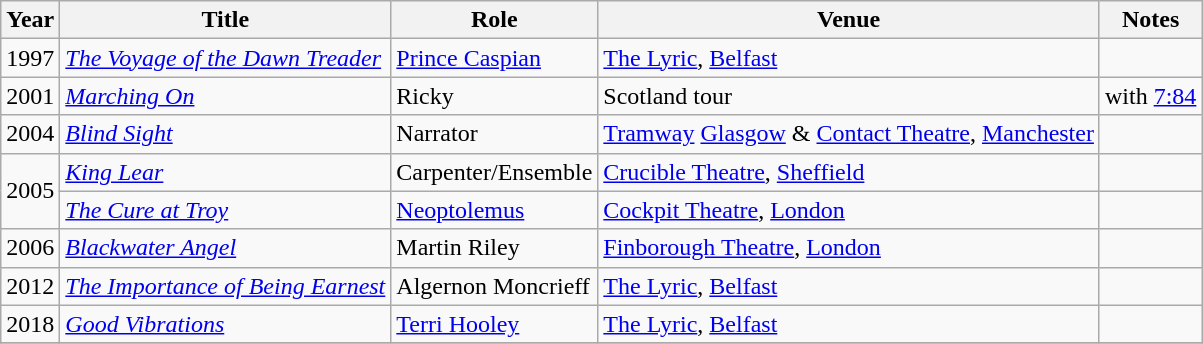<table class="wikitable sortable">
<tr>
<th>Year</th>
<th>Title</th>
<th>Role</th>
<th>Venue</th>
<th>Notes</th>
</tr>
<tr>
<td>1997</td>
<td><em><a href='#'>The Voyage of the Dawn Treader</a></em></td>
<td><a href='#'>Prince Caspian</a></td>
<td><a href='#'>The Lyric</a>, <a href='#'>Belfast</a></td>
<td></td>
</tr>
<tr>
<td>2001</td>
<td><em><a href='#'>Marching On</a></em></td>
<td>Ricky</td>
<td>Scotland tour</td>
<td>with <a href='#'>7:84</a></td>
</tr>
<tr>
<td>2004</td>
<td><em><a href='#'>Blind Sight</a></em></td>
<td>Narrator</td>
<td><a href='#'>Tramway</a> <a href='#'>Glasgow</a> & <a href='#'>Contact Theatre</a>, <a href='#'>Manchester</a></td>
<td></td>
</tr>
<tr>
<td rowspan="2">2005</td>
<td><em><a href='#'>King Lear</a></em></td>
<td>Carpenter/Ensemble</td>
<td><a href='#'>Crucible Theatre</a>, <a href='#'>Sheffield</a></td>
<td></td>
</tr>
<tr>
<td><em><a href='#'>The Cure at Troy</a></em></td>
<td><a href='#'>Neoptolemus</a></td>
<td><a href='#'>Cockpit Theatre</a>, <a href='#'>London</a></td>
<td></td>
</tr>
<tr>
<td>2006</td>
<td><em><a href='#'>Blackwater Angel</a></em></td>
<td>Martin Riley</td>
<td><a href='#'>Finborough Theatre</a>, <a href='#'>London</a></td>
<td></td>
</tr>
<tr>
<td>2012</td>
<td><em><a href='#'>The Importance of Being Earnest</a></em></td>
<td>Algernon Moncrieff</td>
<td><a href='#'>The Lyric</a>, <a href='#'>Belfast</a></td>
<td></td>
</tr>
<tr>
<td>2018</td>
<td><em><a href='#'>Good Vibrations</a></em></td>
<td><a href='#'>Terri Hooley</a></td>
<td><a href='#'>The Lyric</a>, <a href='#'>Belfast</a></td>
<td></td>
</tr>
<tr>
</tr>
</table>
